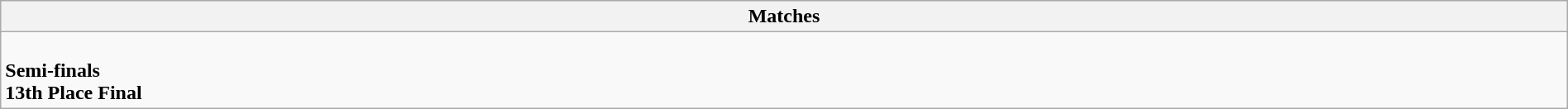<table class="wikitable collapsible collapsed" style="width:100%;">
<tr>
<th>Matches</th>
</tr>
<tr>
<td><br><strong>Semi-finals</strong>

<br><strong>13th Place Final</strong>
</td>
</tr>
</table>
